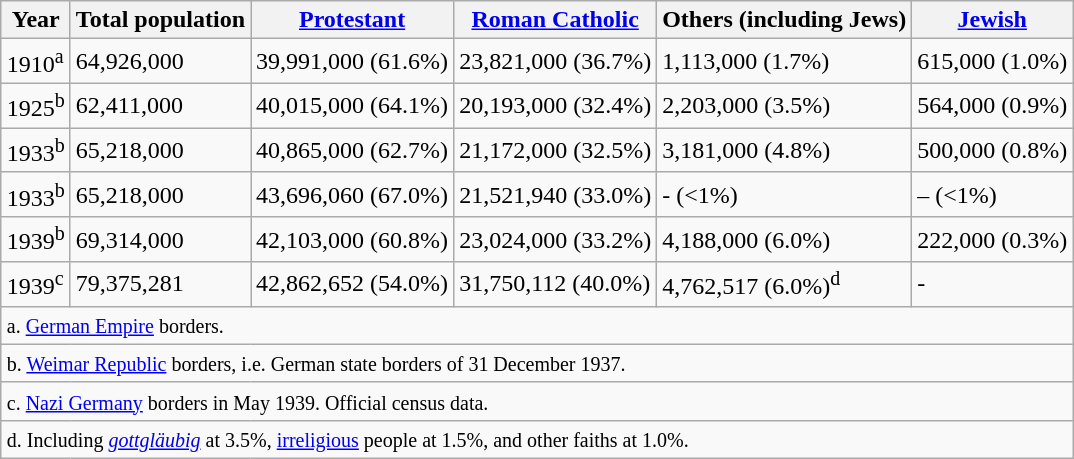<table class="wikitable" style="margin:auto">
<tr>
<th>Year</th>
<th>Total population</th>
<th><a href='#'>Protestant</a></th>
<th><a href='#'>Roman Catholic</a></th>
<th>Others (including Jews)</th>
<th><a href='#'>Jewish</a></th>
</tr>
<tr>
<td>1910<sup>a</sup></td>
<td>64,926,000</td>
<td>39,991,000 (61.6%)</td>
<td>23,821,000 (36.7%)</td>
<td>1,113,000 (1.7%)</td>
<td>615,000 (1.0%)</td>
</tr>
<tr>
<td>1925<sup>b</sup></td>
<td>62,411,000</td>
<td>40,015,000 (64.1%)</td>
<td>20,193,000 (32.4%)</td>
<td>2,203,000 (3.5%)</td>
<td>564,000 (0.9%)</td>
</tr>
<tr>
<td>1933<sup>b</sup></td>
<td>65,218,000</td>
<td>40,865,000 (62.7%)</td>
<td>21,172,000 (32.5%)</td>
<td>3,181,000 (4.8%)</td>
<td>500,000 (0.8%)</td>
</tr>
<tr>
<td>1933<sup>b</sup></td>
<td>65,218,000</td>
<td>43,696,060 (67.0%)</td>
<td>21,521,940 (33.0%)</td>
<td>- (<1%)</td>
<td>– (<1%)</td>
</tr>
<tr>
<td>1939<sup>b</sup></td>
<td>69,314,000</td>
<td>42,103,000 (60.8%)</td>
<td>23,024,000 (33.2%)</td>
<td>4,188,000 (6.0%)</td>
<td>222,000 (0.3%)</td>
</tr>
<tr>
<td>1939<sup>c</sup></td>
<td>79,375,281</td>
<td>42,862,652 (54.0%)</td>
<td>31,750,112 (40.0%)</td>
<td>4,762,517 (6.0%)<sup>d</sup></td>
<td>-</td>
</tr>
<tr>
<td colspan="6"><small>a. <a href='#'>German Empire</a> borders.</small></td>
</tr>
<tr>
<td colspan="6"><small>b. <a href='#'>Weimar Republic</a> borders, i.e. German state borders of 31 December 1937.</small></td>
</tr>
<tr>
<td colspan="6"><small>c. <a href='#'>Nazi Germany</a> borders in May 1939. Official census data.</small></td>
</tr>
<tr>
<td colspan="6"><small>d. Including <em><a href='#'>gottgläubig</a></em> at 3.5%, <a href='#'>irreligious</a> people at 1.5%, and other faiths at 1.0%.</small></td>
</tr>
</table>
